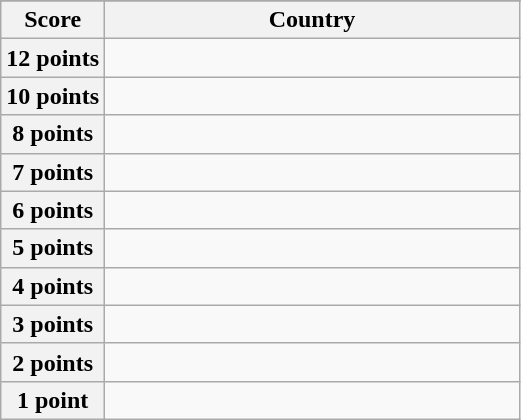<table class="wikitable">
<tr>
</tr>
<tr>
<th scope="col" width="20%">Score</th>
<th scope="col">Country</th>
</tr>
<tr>
<th scope="row">12 points</th>
<td></td>
</tr>
<tr>
<th scope="row">10 points</th>
<td></td>
</tr>
<tr>
<th scope="row">8 points</th>
<td></td>
</tr>
<tr>
<th scope="row">7 points</th>
<td></td>
</tr>
<tr>
<th scope="row">6 points</th>
<td></td>
</tr>
<tr>
<th scope="row">5 points</th>
<td></td>
</tr>
<tr>
<th scope="row">4 points</th>
<td></td>
</tr>
<tr>
<th scope="row">3 points</th>
<td></td>
</tr>
<tr>
<th scope="row">2 points</th>
<td></td>
</tr>
<tr>
<th scope="row">1 point</th>
<td></td>
</tr>
</table>
